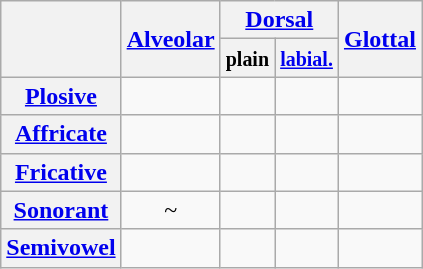<table class="wikitable" style=text-align:center>
<tr>
<th rowspan="2"></th>
<th rowspan="2"><a href='#'>Alveolar</a></th>
<th colspan="2"><a href='#'>Dorsal</a></th>
<th rowspan="2"><a href='#'>Glottal</a></th>
</tr>
<tr>
<th><small>plain</small></th>
<th><small><a href='#'>labial.</a></small></th>
</tr>
<tr>
<th><a href='#'>Plosive</a></th>
<td></td>
<td></td>
<td></td>
<td></td>
</tr>
<tr>
<th><a href='#'>Affricate</a></th>
<td></td>
<td></td>
<td></td>
<td></td>
</tr>
<tr>
<th><a href='#'>Fricative</a></th>
<td></td>
<td></td>
<td></td>
<td></td>
</tr>
<tr>
<th><a href='#'>Sonorant</a></th>
<td> ~ </td>
<td></td>
<td></td>
<td></td>
</tr>
<tr>
<th><a href='#'>Semivowel</a></th>
<td></td>
<td></td>
<td></td>
<td></td>
</tr>
</table>
